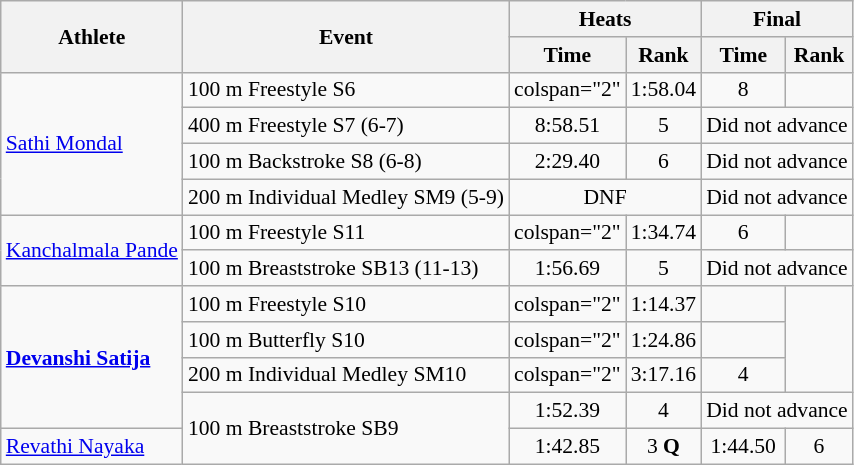<table class="wikitable" style="text-align:center; font-size:90%">
<tr>
<th rowspan="2">Athlete</th>
<th rowspan="2">Event</th>
<th colspan="2">Heats</th>
<th colspan="2">Final</th>
</tr>
<tr>
<th>Time</th>
<th>Rank</th>
<th>Time</th>
<th>Rank</th>
</tr>
<tr>
<td align=left rowspan=4><a href='#'>Sathi Mondal</a></td>
<td align=left>100 m Freestyle S6</td>
<td>colspan="2" </td>
<td>1:58.04</td>
<td>8</td>
</tr>
<tr>
<td align=left>400 m Freestyle S7 (6-7)</td>
<td>8:58.51</td>
<td>5</td>
<td colspan="2">Did not advance</td>
</tr>
<tr>
<td align=left>100 m Backstroke S8 (6-8)</td>
<td>2:29.40</td>
<td>6</td>
<td colspan="2">Did not advance</td>
</tr>
<tr>
<td align=left>200 m Individual Medley SM9 (5-9)</td>
<td colspan="2">DNF</td>
<td colspan="2">Did not advance</td>
</tr>
<tr>
<td align=left rowspan=2><a href='#'>Kanchalmala Pande</a></td>
<td align=left>100 m Freestyle S11</td>
<td>colspan="2" </td>
<td>1:34.74</td>
<td>6</td>
</tr>
<tr>
<td align=left>100 m Breaststroke SB13 (11-13)</td>
<td>1:56.69</td>
<td>5</td>
<td align=left colspan="2">Did not advance</td>
</tr>
<tr>
<td align=left rowspan=4><strong><a href='#'>Devanshi Satija</a></strong></td>
<td align=left>100 m Freestyle S10</td>
<td>colspan="2" </td>
<td>1:14.37</td>
<td></td>
</tr>
<tr>
<td align=left>100 m Butterfly S10</td>
<td>colspan="2" </td>
<td>1:24.86</td>
<td></td>
</tr>
<tr>
<td align=left>200 m Individual Medley SM10</td>
<td>colspan="2" </td>
<td>3:17.16</td>
<td>4</td>
</tr>
<tr>
<td align=left rowspan="2">100 m Breaststroke SB9</td>
<td>1:52.39</td>
<td>4</td>
<td colspan="2">Did not advance</td>
</tr>
<tr>
<td align=left><a href='#'>Revathi Nayaka</a></td>
<td>1:42.85</td>
<td>3 <strong>Q</strong></td>
<td>1:44.50</td>
<td>6</td>
</tr>
</table>
